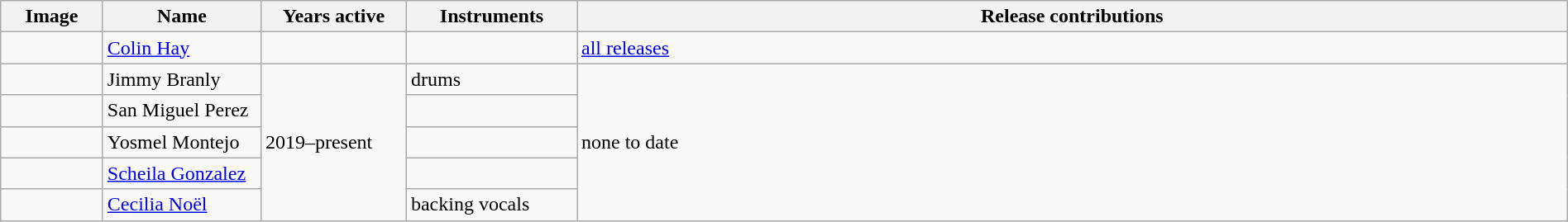<table class="wikitable" width="100%" border="1">
<tr>
<th width="75">Image</th>
<th width="120">Name</th>
<th width="110">Years active</th>
<th width="130">Instruments</th>
<th>Release contributions</th>
</tr>
<tr>
<td></td>
<td><a href='#'>Colin Hay</a></td>
<td></td>
<td></td>
<td><a href='#'>all releases</a></td>
</tr>
<tr>
<td></td>
<td>Jimmy Branly</td>
<td rowspan="5">2019–present</td>
<td>drums</td>
<td rowspan="5">none to date</td>
</tr>
<tr>
<td></td>
<td>San Miguel Perez</td>
<td></td>
</tr>
<tr>
<td></td>
<td>Yosmel Montejo</td>
<td></td>
</tr>
<tr>
<td></td>
<td><a href='#'>Scheila Gonzalez</a></td>
<td></td>
</tr>
<tr>
<td></td>
<td><a href='#'>Cecilia Noël</a></td>
<td>backing vocals</td>
</tr>
</table>
